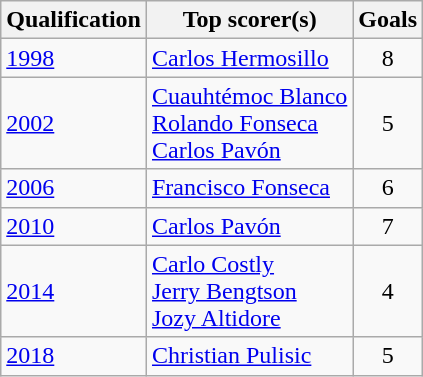<table class=wikitable>
<tr>
<th>Qualification</th>
<th>Top scorer(s)</th>
<th>Goals</th>
</tr>
<tr>
<td> <a href='#'>1998</a></td>
<td> <a href='#'>Carlos Hermosillo</a></td>
<td align=center>8</td>
</tr>
<tr>
<td> <a href='#'>2002</a></td>
<td> <a href='#'>Cuauhtémoc Blanco</a><br> <a href='#'>Rolando Fonseca</a><br> <a href='#'>Carlos Pavón</a></td>
<td align=center>5</td>
</tr>
<tr>
<td> <a href='#'>2006</a></td>
<td> <a href='#'>Francisco Fonseca</a></td>
<td align=center>6</td>
</tr>
<tr>
<td> <a href='#'>2010</a></td>
<td> <a href='#'>Carlos Pavón</a></td>
<td align=center>7</td>
</tr>
<tr>
<td> <a href='#'>2014</a></td>
<td> <a href='#'>Carlo Costly</a><br> <a href='#'>Jerry Bengtson</a><br> <a href='#'>Jozy Altidore</a></td>
<td align=center>4</td>
</tr>
<tr>
<td> <a href='#'>2018</a></td>
<td> <a href='#'>Christian Pulisic</a></td>
<td align=center>5</td>
</tr>
</table>
